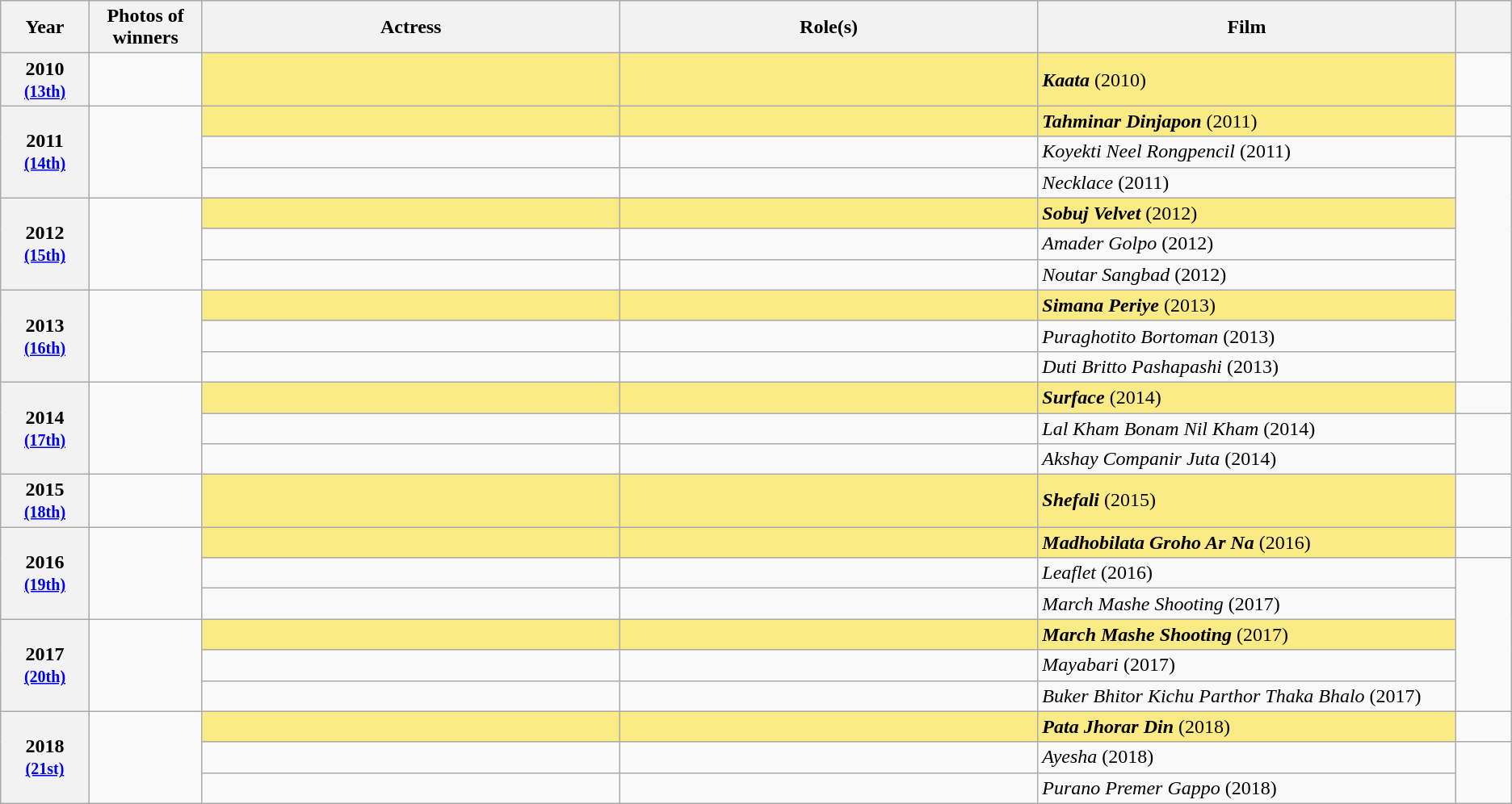<table class="wikitable sortable" style="text-align:left;">
<tr>
<th scope="col" style="width:3%; text-align:center;">Year</th>
<th scope="col" style="width:3%; text-align:center;">Photos of winners</th>
<th scope="col" style="width:15%;text-align:center;">Actress</th>
<th scope="col" style="width:15%;text-align:center;">Role(s)</th>
<th scope="col" style="width:15%;text-align:center;">Film</th>
<th scope="col" style="width:2%;" class="unsortable"></th>
</tr>
<tr>
<th scope="row" rowspan=1 style="text-align:center">2010 <br><small><a href='#'>(13th)</a> </small></th>
<td rowspan=1 style="text-align:center"></td>
<td style="background:#FAEB86;"><strong></strong> </td>
<td style="background:#FAEB86;"><strong></strong></td>
<td style="background:#FAEB86;"><strong><em>Kaata</em></strong> (2010)</td>
</tr>
<tr>
<th scope="row" rowspan=3 style="text-align:center">2011 <br><small><a href='#'>(14th)</a> </small></th>
<td rowspan=3 style="text-align:center"></td>
<td style="background:#FAEB86;"><strong></strong> </td>
<td style="background:#FAEB86;"><strong></strong></td>
<td style="background:#FAEB86;"><strong><em>Tahminar Dinjapon</em></strong> (2011)</td>
<td></td>
</tr>
<tr>
<td></td>
<td></td>
<td><em>Koyekti Neel Rongpencil</em> (2011)</td>
</tr>
<tr>
<td></td>
<td></td>
<td><em>Necklace</em> (2011)</td>
</tr>
<tr>
<th scope="row" rowspan=3 style="text-align:center">2012 <br><small><a href='#'>(15th)</a> </small></th>
<td rowspan=3 style="text-align:center"></td>
<td style="background:#FAEB86;"><strong></strong> </td>
<td style="background:#FAEB86;"><strong></strong></td>
<td style="background:#FAEB86;"><strong><em>Sobuj Velvet</em></strong> (2012)</td>
</tr>
<tr>
<td></td>
<td></td>
<td><em>Amader Golpo</em> (2012)</td>
</tr>
<tr>
<td></td>
<td></td>
<td><em>Noutar Sangbad</em> (2012)</td>
</tr>
<tr>
<th scope="row" rowspan=3 style="text-align:center">2013 <br><small><a href='#'>(16th)</a> </small></th>
<td rowspan=3 style="text-align:center"></td>
<td style="background:#FAEB86;"><strong></strong> </td>
<td style="background:#FAEB86;"><strong></strong></td>
<td style="background:#FAEB86;"><strong><em>Simana Periye</em></strong> (2013)</td>
</tr>
<tr>
<td></td>
<td></td>
<td><em>Puraghotito Bortoman</em> (2013)</td>
</tr>
<tr>
<td></td>
<td></td>
<td><em>Duti Britto Pashapashi</em> (2013)</td>
</tr>
<tr>
<th scope="row" rowspan=3 style="text-align:center">2014 <br><small><a href='#'>(17th)</a> </small></th>
<td rowspan=3 style="text-align:center"></td>
<td style="background:#FAEB86;"><strong></strong> </td>
<td style="background:#FAEB86;"><strong></strong></td>
<td style="background:#FAEB86;"><strong><em>Surface</em></strong> (2014)</td>
<td></td>
</tr>
<tr>
<td></td>
<td></td>
<td><em>Lal Kham Bonam Nil Kham</em> (2014)</td>
</tr>
<tr>
<td></td>
<td></td>
<td><em>Akshay Companir Juta</em> (2014)</td>
</tr>
<tr>
<th scope="row" rowspan=1 style="text-align:center">2015 <br><small><a href='#'>(18th)</a> </small></th>
<td rowspan=1 style="text-align:center"></td>
<td style="background:#FAEB86;"><strong></strong> </td>
<td style="background:#FAEB86;"><strong></strong></td>
<td style="background:#FAEB86;"><strong><em>Shefali</em></strong> (2015)</td>
<td></td>
</tr>
<tr>
<th scope="row" rowspan=3 style="text-align:center">2016 <br><small><a href='#'>(19th)</a> </small></th>
<td rowspan=3 style="text-align:center"></td>
<td style="background:#FAEB86;"><strong></strong> </td>
<td style="background:#FAEB86;"><strong></strong></td>
<td style="background:#FAEB86;"><strong><em>Madhobilata Groho Ar Na</em></strong> (2016)</td>
<td></td>
</tr>
<tr>
<td></td>
<td></td>
<td><em>Leaflet</em> (2016)</td>
</tr>
<tr>
<td></td>
<td></td>
<td><em>March Mashe Shooting</em> (2017)</td>
</tr>
<tr>
<th scope="row" rowspan=3 style="text-align:center">2017 <br><small><a href='#'>(20th)</a> </small></th>
<td rowspan=3 style="text-align:center"></td>
<td style="background:#FAEB86;"><strong></strong> </td>
<td style="background:#FAEB86;"><strong></strong></td>
<td style="background:#FAEB86;"><strong><em>March Mashe Shooting</em></strong> (2017)</td>
</tr>
<tr>
<td></td>
<td></td>
<td><em>Mayabari</em> (2017)</td>
</tr>
<tr>
<td></td>
<td></td>
<td><em>Buker Bhitor Kichu Parthor Thaka Bhalo</em> (2017)</td>
</tr>
<tr>
<th scope="row" rowspan=3 style="text-align:center">2018 <br><small><a href='#'>(21st)</a> </small></th>
<td rowspan=3 style="text-align:center"></td>
<td style="background:#FAEB86;"><strong></strong> </td>
<td style="background:#FAEB86;"><strong></strong></td>
<td style="background:#FAEB86;"><strong><em>Pata Jhorar Din</em></strong> (2018)</td>
<td></td>
</tr>
<tr>
<td></td>
<td></td>
<td><em>Ayesha</em> (2018)</td>
</tr>
<tr>
<td></td>
<td></td>
<td><em>Purano Premer Gappo</em> (2018)</td>
</tr>
</table>
